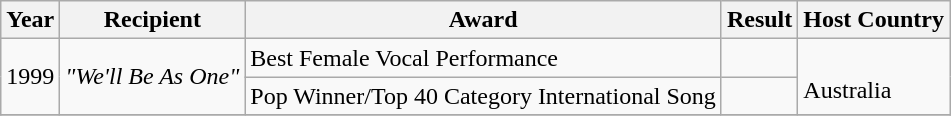<table class="wikitable">
<tr>
<th>Year</th>
<th>Recipient</th>
<th>Award</th>
<th>Result</th>
<th>Host Country</th>
</tr>
<tr>
<td rowspan="2">1999</td>
<td rowspan="2"><em>"We'll Be As One"</em></td>
<td rowspan="1">Best Female Vocal Performance</td>
<td></td>
<td rowspan="2"> <br> Australia</td>
</tr>
<tr>
<td>Pop Winner/Top 40 Category International Song</td>
<td></td>
</tr>
<tr>
</tr>
</table>
